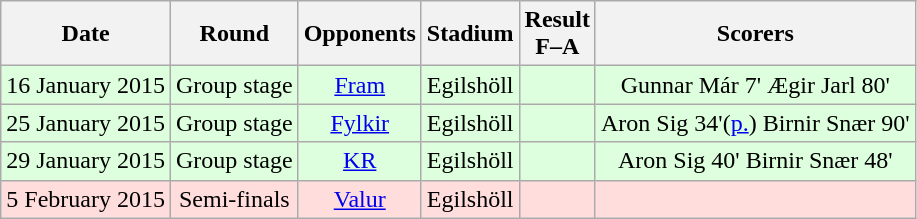<table class="wikitable" style="text-align:center">
<tr>
<th>Date</th>
<th>Round</th>
<th>Opponents</th>
<th>Stadium</th>
<th>Result<br>F–A</th>
<th>Scorers</th>
</tr>
<tr bgcolor="#ddffdd">
<td>16 January 2015</td>
<td>Group stage</td>
<td><a href='#'>Fram</a></td>
<td>Egilshöll</td>
<td></td>
<td>Gunnar Már 7' Ægir Jarl 80'</td>
</tr>
<tr bgcolor="#ddffdd">
<td>25 January 2015</td>
<td>Group stage</td>
<td><a href='#'>Fylkir</a></td>
<td>Egilshöll</td>
<td></td>
<td>Aron Sig 34'(<a href='#'>p.</a>) Birnir Snær 90'</td>
</tr>
<tr bgcolor="#ddffdd">
<td>29 January 2015</td>
<td>Group stage</td>
<td><a href='#'>KR</a></td>
<td>Egilshöll</td>
<td></td>
<td>Aron Sig 40' Birnir Snær 48'</td>
</tr>
<tr bgcolor="#ffdddd">
<td>5 February 2015</td>
<td>Semi-finals</td>
<td><a href='#'>Valur</a></td>
<td>Egilshöll</td>
<td></td>
<td></td>
</tr>
</table>
